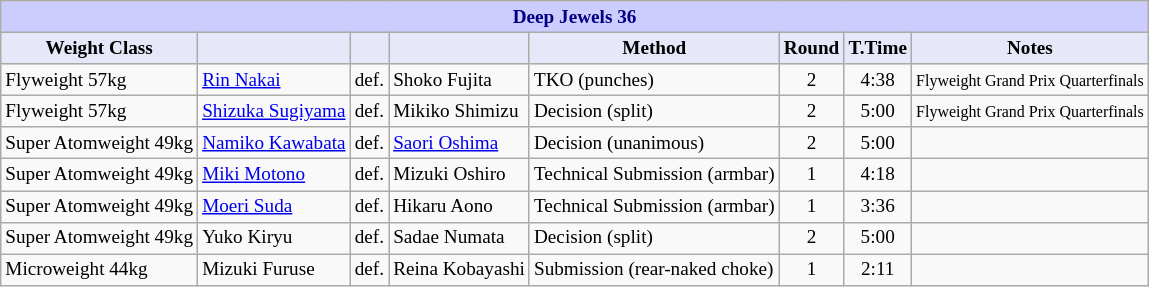<table class="wikitable" style="font-size: 80%;">
<tr>
<th colspan="8" style="background-color: #ccf; color: #000080; text-align: center;"><strong>Deep Jewels 36</strong></th>
</tr>
<tr>
<th colspan="1" style="background-color: #E6E8FA; color: #000000; text-align: center;">Weight Class</th>
<th colspan="1" style="background-color: #E6E8FA; color: #000000; text-align: center;"></th>
<th colspan="1" style="background-color: #E6E8FA; color: #000000; text-align: center;"></th>
<th colspan="1" style="background-color: #E6E8FA; color: #000000; text-align: center;"></th>
<th colspan="1" style="background-color: #E6E8FA; color: #000000; text-align: center;">Method</th>
<th colspan="1" style="background-color: #E6E8FA; color: #000000; text-align: center;">Round</th>
<th colspan="1" style="background-color: #E6E8FA; color: #000000; text-align: center;">T.Time</th>
<th colspan="1" style="background-color: #E6E8FA; color: #000000; text-align: center;">Notes</th>
</tr>
<tr>
<td>Flyweight 57kg</td>
<td> <a href='#'>Rin Nakai</a></td>
<td align="center">def.</td>
<td> Shoko Fujita</td>
<td>TKO (punches)</td>
<td align="center">2</td>
<td align="center">4:38</td>
<td><small>Flyweight Grand Prix Quarterfinals</small></td>
</tr>
<tr>
<td>Flyweight 57kg</td>
<td> <a href='#'>Shizuka Sugiyama</a></td>
<td align="center">def.</td>
<td> Mikiko Shimizu</td>
<td>Decision (split)</td>
<td align="center">2</td>
<td align="center">5:00</td>
<td><small>Flyweight Grand Prix Quarterfinals</small></td>
</tr>
<tr>
<td>Super Atomweight 49kg</td>
<td> <a href='#'>Namiko Kawabata</a></td>
<td align=center>def.</td>
<td> <a href='#'>Saori Oshima</a></td>
<td>Decision (unanimous)</td>
<td align="center">2</td>
<td align="center">5:00</td>
<td></td>
</tr>
<tr>
<td>Super Atomweight 49kg</td>
<td> <a href='#'>Miki Motono</a></td>
<td align=center>def.</td>
<td> Mizuki Oshiro</td>
<td>Technical Submission (armbar)</td>
<td align=center>1</td>
<td align=center>4:18</td>
<td></td>
</tr>
<tr>
<td>Super Atomweight 49kg</td>
<td> <a href='#'>Moeri Suda</a></td>
<td align=center>def.</td>
<td> Hikaru Aono</td>
<td>Technical Submission (armbar)</td>
<td align=center>1</td>
<td align=center>3:36</td>
<td></td>
</tr>
<tr>
<td>Super Atomweight 49kg</td>
<td> Yuko Kiryu</td>
<td align=center>def.</td>
<td> Sadae Numata</td>
<td>Decision (split)</td>
<td align="center">2</td>
<td align="center">5:00</td>
<td></td>
</tr>
<tr>
<td>Microweight 44kg</td>
<td> Mizuki Furuse</td>
<td align=center>def.</td>
<td> Reina Kobayashi</td>
<td>Submission (rear-naked choke)</td>
<td align=center>1</td>
<td align=center>2:11</td>
<td></td>
</tr>
</table>
